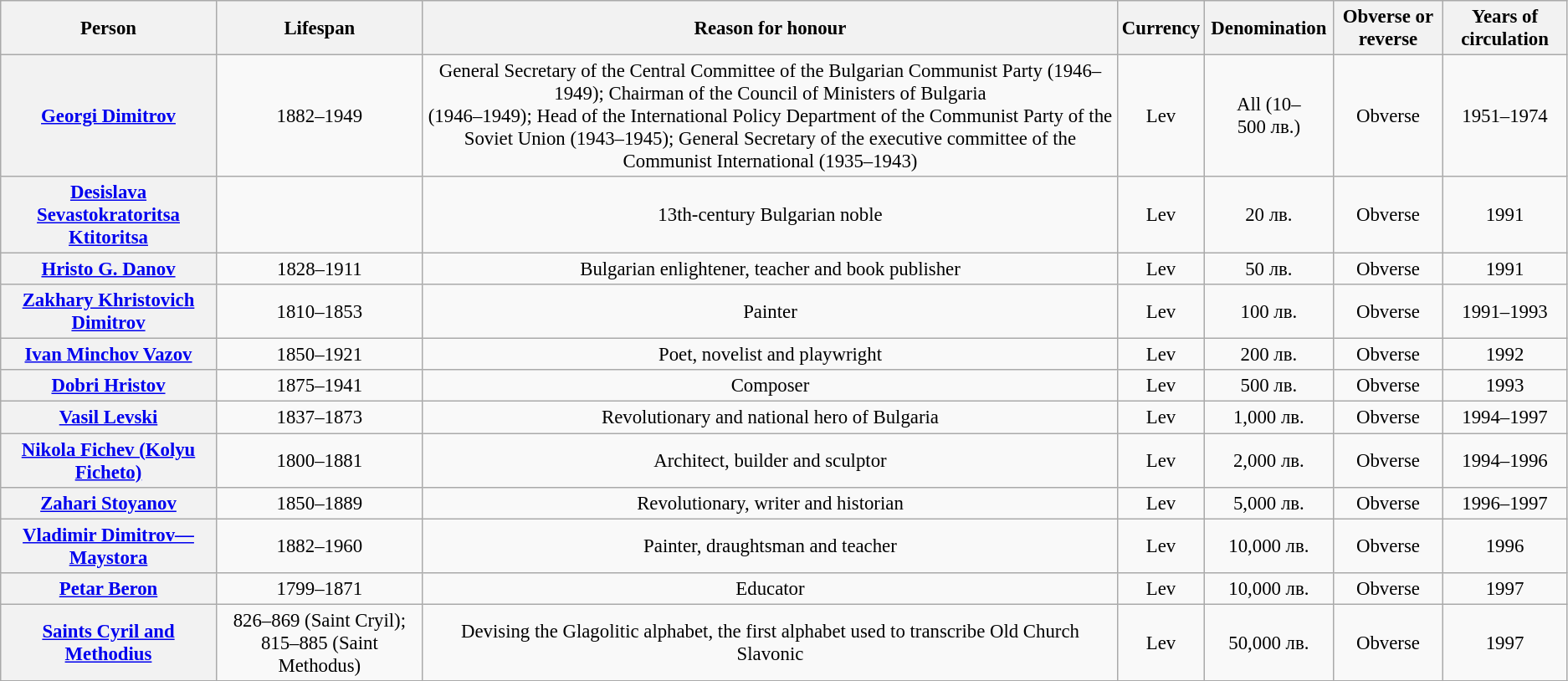<table class="wikitable" style="font-size:95%; text-align:center;">
<tr>
<th>Person</th>
<th>Lifespan</th>
<th>Reason for honour</th>
<th>Currency</th>
<th>Denomination</th>
<th>Obverse or reverse</th>
<th>Years of circulation</th>
</tr>
<tr>
<th><a href='#'>Georgi Dimitrov</a></th>
<td>1882–1949</td>
<td>General Secretary of the Central Committee of the Bulgarian Communist Party (1946–1949); Chairman of the Council of Ministers of Bulgaria<br>(1946–1949); Head of the International Policy Department of the Communist Party of the Soviet Union (1943–1945); General Secretary of the executive committee of the Communist International (1935–1943)</td>
<td>Lev</td>
<td>All (10–500 лв.)</td>
<td>Obverse</td>
<td>1951–1974</td>
</tr>
<tr>
<th><a href='#'>Desislava Sevastokratoritsa Ktitoritsa</a></th>
<td></td>
<td>13th-century Bulgarian noble</td>
<td>Lev</td>
<td>20 лв.</td>
<td>Obverse</td>
<td>1991</td>
</tr>
<tr>
<th><a href='#'>Hristo G. Danov</a></th>
<td>1828–1911</td>
<td>Bulgarian enlightener, teacher and book publisher</td>
<td>Lev</td>
<td>50 лв.</td>
<td>Obverse</td>
<td>1991</td>
</tr>
<tr>
<th><a href='#'>Zakhary Khristovich Dimitrov</a></th>
<td>1810–1853</td>
<td>Painter</td>
<td>Lev</td>
<td>100 лв.</td>
<td>Obverse</td>
<td>1991–1993</td>
</tr>
<tr>
<th><a href='#'>Ivan Minchov Vazov</a></th>
<td>1850–1921</td>
<td>Poet, novelist and playwright</td>
<td>Lev</td>
<td>200 лв.</td>
<td>Obverse</td>
<td>1992</td>
</tr>
<tr>
<th><a href='#'>Dobri Hristov</a></th>
<td>1875–1941</td>
<td>Composer</td>
<td>Lev</td>
<td>500 лв.</td>
<td>Obverse</td>
<td>1993</td>
</tr>
<tr>
<th><a href='#'>Vasil Levski</a></th>
<td>1837–1873</td>
<td>Revolutionary and national hero of Bulgaria</td>
<td>Lev</td>
<td>1,000 лв.</td>
<td>Obverse</td>
<td>1994–1997</td>
</tr>
<tr>
<th><a href='#'>Nikola Fichev (Kolyu Ficheto)</a></th>
<td>1800–1881</td>
<td>Architect, builder and sculptor</td>
<td>Lev</td>
<td>2,000 лв.</td>
<td>Obverse</td>
<td>1994–1996</td>
</tr>
<tr>
<th><a href='#'>Zahari Stoyanov</a></th>
<td>1850–1889</td>
<td>Revolutionary, writer and historian</td>
<td>Lev</td>
<td>5,000 лв.</td>
<td>Obverse</td>
<td>1996–1997</td>
</tr>
<tr>
<th><a href='#'>Vladimir Dimitrov—Maystora</a></th>
<td>1882–1960</td>
<td>Painter, draughtsman and teacher</td>
<td>Lev</td>
<td>10,000 лв.</td>
<td>Obverse</td>
<td>1996</td>
</tr>
<tr>
<th><a href='#'>Petar Beron</a></th>
<td>1799–1871</td>
<td>Educator</td>
<td>Lev</td>
<td>10,000 лв.</td>
<td>Obverse</td>
<td>1997</td>
</tr>
<tr>
<th><a href='#'>Saints Cyril and Methodius</a></th>
<td>826–869 (Saint Cryil); 815–885 (Saint Methodus)</td>
<td>Devising the Glagolitic alphabet, the first alphabet used to transcribe Old Church Slavonic</td>
<td>Lev</td>
<td>50,000 лв.</td>
<td>Obverse</td>
<td>1997</td>
</tr>
<tr>
</tr>
</table>
